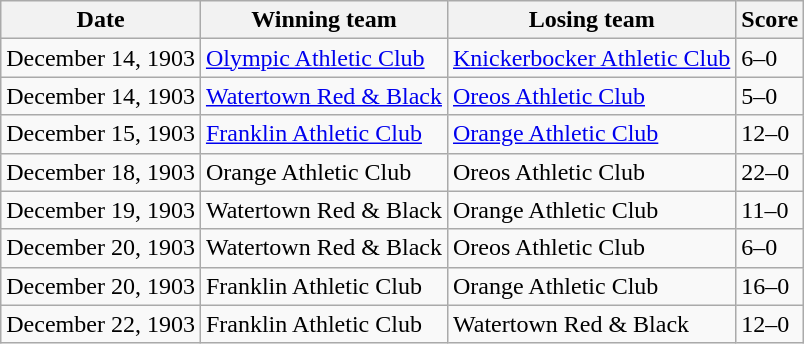<table class="wikitable">
<tr>
<th>Date</th>
<th>Winning team</th>
<th>Losing team</th>
<th>Score</th>
</tr>
<tr>
<td>December 14, 1903</td>
<td><a href='#'>Olympic Athletic Club</a></td>
<td><a href='#'>Knickerbocker Athletic Club</a></td>
<td>6–0</td>
</tr>
<tr>
<td>December 14, 1903</td>
<td><a href='#'>Watertown Red & Black</a></td>
<td><a href='#'>Oreos Athletic Club</a></td>
<td>5–0</td>
</tr>
<tr>
<td>December 15, 1903</td>
<td><a href='#'>Franklin Athletic Club</a></td>
<td><a href='#'>Orange Athletic Club</a></td>
<td>12–0</td>
</tr>
<tr>
<td>December 18, 1903</td>
<td>Orange Athletic Club</td>
<td>Oreos Athletic Club</td>
<td>22–0</td>
</tr>
<tr>
<td>December 19, 1903</td>
<td>Watertown Red & Black</td>
<td>Orange Athletic Club</td>
<td>11–0</td>
</tr>
<tr>
<td>December 20, 1903</td>
<td>Watertown Red & Black</td>
<td>Oreos Athletic Club</td>
<td>6–0</td>
</tr>
<tr>
<td>December 20, 1903</td>
<td>Franklin Athletic Club</td>
<td>Orange Athletic Club</td>
<td>16–0</td>
</tr>
<tr>
<td>December 22, 1903</td>
<td>Franklin Athletic Club</td>
<td>Watertown Red & Black</td>
<td>12–0</td>
</tr>
</table>
